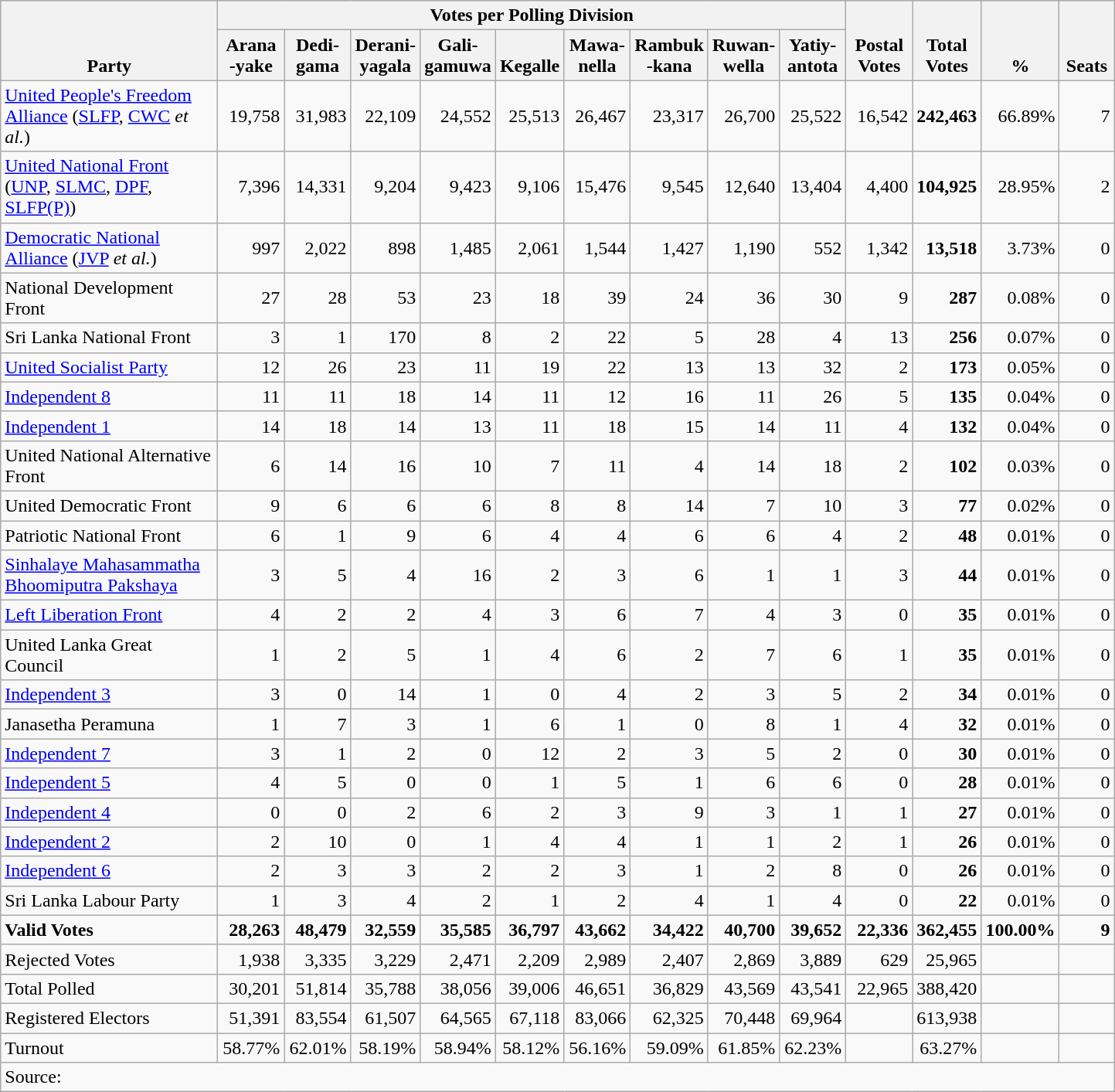<table class="wikitable" border="1" style="text-align:right;">
<tr>
<th align=left valign=bottom rowspan=2 width="180">Party</th>
<th colspan=9>Votes per Polling Division</th>
<th align=center valign=bottom rowspan=2 width="50">Postal<br>Votes</th>
<th align=center valign=bottom rowspan=2 width="50">Total Votes</th>
<th align=center valign=bottom rowspan=2 width="50">%</th>
<th align=center valign=bottom rowspan=2 width="40">Seats</th>
</tr>
<tr>
<th align=center valign=bottom width="50">Arana<br>-yake</th>
<th align=center valign=bottom width="50">Dedi-<br>gama</th>
<th align=center valign=bottom width="50">Derani-<br>yagala</th>
<th align=center valign=bottom width="50">Gali-<br>gamuwa</th>
<th align=center valign=bottom width="50">Kegalle</th>
<th align=center valign=bottom width="50">Mawa-<br>nella</th>
<th align=center valign=bottom width="50">Rambuk<br>-kana</th>
<th align=center valign=bottom width="50">Ruwan-<br>wella</th>
<th align=center valign=bottom width="50">Yatiy-<br>antota</th>
</tr>
<tr>
<td align=left><a href='#'>United People's Freedom Alliance</a> (<a href='#'>SLFP</a>, <a href='#'>CWC</a> <em>et al.</em>)</td>
<td>19,758</td>
<td>31,983</td>
<td>22,109</td>
<td>24,552</td>
<td>25,513</td>
<td>26,467</td>
<td>23,317</td>
<td>26,700</td>
<td>25,522</td>
<td>16,542</td>
<td><strong>242,463</strong></td>
<td>66.89%</td>
<td>7</td>
</tr>
<tr>
<td align=left><a href='#'>United National Front</a><br>(<a href='#'>UNP</a>, <a href='#'>SLMC</a>, <a href='#'>DPF</a>, <a href='#'>SLFP(P)</a>)</td>
<td>7,396</td>
<td>14,331</td>
<td>9,204</td>
<td>9,423</td>
<td>9,106</td>
<td>15,476</td>
<td>9,545</td>
<td>12,640</td>
<td>13,404</td>
<td>4,400</td>
<td><strong>104,925</strong></td>
<td>28.95%</td>
<td>2</td>
</tr>
<tr>
<td align=left><a href='#'>Democratic National Alliance</a> (<a href='#'>JVP</a> <em>et al.</em>)</td>
<td>997</td>
<td>2,022</td>
<td>898</td>
<td>1,485</td>
<td>2,061</td>
<td>1,544</td>
<td>1,427</td>
<td>1,190</td>
<td>552</td>
<td>1,342</td>
<td><strong>13,518</strong></td>
<td>3.73%</td>
<td>0</td>
</tr>
<tr>
<td align=left>National Development Front</td>
<td>27</td>
<td>28</td>
<td>53</td>
<td>23</td>
<td>18</td>
<td>39</td>
<td>24</td>
<td>36</td>
<td>30</td>
<td>9</td>
<td><strong>287</strong></td>
<td>0.08%</td>
<td>0</td>
</tr>
<tr>
<td align=left>Sri Lanka National Front</td>
<td>3</td>
<td>1</td>
<td>170</td>
<td>8</td>
<td>2</td>
<td>22</td>
<td>5</td>
<td>28</td>
<td>4</td>
<td>13</td>
<td><strong>256</strong></td>
<td>0.07%</td>
<td>0</td>
</tr>
<tr>
<td align=left><a href='#'>United Socialist Party</a></td>
<td>12</td>
<td>26</td>
<td>23</td>
<td>11</td>
<td>19</td>
<td>22</td>
<td>13</td>
<td>13</td>
<td>32</td>
<td>2</td>
<td><strong>173</strong></td>
<td>0.05%</td>
<td>0</td>
</tr>
<tr>
<td align=left><a href='#'>Independent 8</a></td>
<td>11</td>
<td>11</td>
<td>18</td>
<td>14</td>
<td>11</td>
<td>12</td>
<td>16</td>
<td>11</td>
<td>26</td>
<td>5</td>
<td><strong>135</strong></td>
<td>0.04%</td>
<td>0</td>
</tr>
<tr>
<td align=left><a href='#'>Independent 1</a></td>
<td>14</td>
<td>18</td>
<td>14</td>
<td>13</td>
<td>11</td>
<td>18</td>
<td>15</td>
<td>14</td>
<td>11</td>
<td>4</td>
<td><strong>132</strong></td>
<td>0.04%</td>
<td>0</td>
</tr>
<tr>
<td align=left>United National Alternative Front</td>
<td>6</td>
<td>14</td>
<td>16</td>
<td>10</td>
<td>7</td>
<td>11</td>
<td>4</td>
<td>14</td>
<td>18</td>
<td>2</td>
<td><strong>102</strong></td>
<td>0.03%</td>
<td>0</td>
</tr>
<tr>
<td align=left>United Democratic Front</td>
<td>9</td>
<td>6</td>
<td>6</td>
<td>6</td>
<td>8</td>
<td>8</td>
<td>14</td>
<td>7</td>
<td>10</td>
<td>3</td>
<td><strong>77</strong></td>
<td>0.02%</td>
<td>0</td>
</tr>
<tr>
<td align=left>Patriotic National Front</td>
<td>6</td>
<td>1</td>
<td>9</td>
<td>6</td>
<td>4</td>
<td>4</td>
<td>6</td>
<td>6</td>
<td>4</td>
<td>2</td>
<td><strong>48</strong></td>
<td>0.01%</td>
<td>0</td>
</tr>
<tr>
<td align=left><a href='#'>Sinhalaye Mahasammatha Bhoomiputra Pakshaya</a></td>
<td>3</td>
<td>5</td>
<td>4</td>
<td>16</td>
<td>2</td>
<td>3</td>
<td>6</td>
<td>1</td>
<td>1</td>
<td>3</td>
<td><strong>44</strong></td>
<td>0.01%</td>
<td>0</td>
</tr>
<tr>
<td align=left><a href='#'>Left Liberation Front</a></td>
<td>4</td>
<td>2</td>
<td>2</td>
<td>4</td>
<td>3</td>
<td>6</td>
<td>7</td>
<td>4</td>
<td>3</td>
<td>0</td>
<td><strong>35</strong></td>
<td>0.01%</td>
<td>0</td>
</tr>
<tr>
<td align=left>United Lanka Great Council</td>
<td>1</td>
<td>2</td>
<td>5</td>
<td>1</td>
<td>4</td>
<td>6</td>
<td>2</td>
<td>7</td>
<td>6</td>
<td>1</td>
<td><strong>35</strong></td>
<td>0.01%</td>
<td>0</td>
</tr>
<tr>
<td align=left><a href='#'>Independent 3</a></td>
<td>3</td>
<td>0</td>
<td>14</td>
<td>1</td>
<td>0</td>
<td>4</td>
<td>2</td>
<td>3</td>
<td>5</td>
<td>2</td>
<td><strong>34</strong></td>
<td>0.01%</td>
<td>0</td>
</tr>
<tr>
<td align=left>Janasetha Peramuna</td>
<td>1</td>
<td>7</td>
<td>3</td>
<td>1</td>
<td>6</td>
<td>1</td>
<td>0</td>
<td>8</td>
<td>1</td>
<td>4</td>
<td><strong>32</strong></td>
<td>0.01%</td>
<td>0</td>
</tr>
<tr>
<td align=left><a href='#'>Independent 7</a></td>
<td>3</td>
<td>1</td>
<td>2</td>
<td>0</td>
<td>12</td>
<td>2</td>
<td>3</td>
<td>5</td>
<td>2</td>
<td>0</td>
<td><strong>30</strong></td>
<td>0.01%</td>
<td>0</td>
</tr>
<tr>
<td align=left><a href='#'>Independent 5</a></td>
<td>4</td>
<td>5</td>
<td>0</td>
<td>0</td>
<td>1</td>
<td>5</td>
<td>1</td>
<td>6</td>
<td>6</td>
<td>0</td>
<td><strong>28</strong></td>
<td>0.01%</td>
<td>0</td>
</tr>
<tr>
<td align=left><a href='#'>Independent 4</a></td>
<td>0</td>
<td>0</td>
<td>2</td>
<td>6</td>
<td>2</td>
<td>3</td>
<td>9</td>
<td>3</td>
<td>1</td>
<td>1</td>
<td><strong>27</strong></td>
<td>0.01%</td>
<td>0</td>
</tr>
<tr>
<td align=left><a href='#'>Independent 2</a></td>
<td>2</td>
<td>10</td>
<td>0</td>
<td>1</td>
<td>4</td>
<td>4</td>
<td>1</td>
<td>1</td>
<td>2</td>
<td>1</td>
<td><strong>26</strong></td>
<td>0.01%</td>
<td>0</td>
</tr>
<tr>
<td align=left><a href='#'>Independent 6</a></td>
<td>2</td>
<td>3</td>
<td>3</td>
<td>2</td>
<td>2</td>
<td>3</td>
<td>1</td>
<td>2</td>
<td>8</td>
<td>0</td>
<td><strong>26</strong></td>
<td>0.01%</td>
<td>0</td>
</tr>
<tr>
<td align=left>Sri Lanka Labour Party</td>
<td>1</td>
<td>3</td>
<td>4</td>
<td>2</td>
<td>1</td>
<td>2</td>
<td>4</td>
<td>1</td>
<td>4</td>
<td>0</td>
<td><strong>22</strong></td>
<td>0.01%</td>
<td>0</td>
</tr>
<tr>
<td align=left><strong>Valid Votes</strong></td>
<td><strong>28,263</strong></td>
<td><strong>48,479</strong></td>
<td><strong>32,559</strong></td>
<td><strong>35,585</strong></td>
<td><strong>36,797</strong></td>
<td><strong>43,662</strong></td>
<td><strong>34,422</strong></td>
<td><strong>40,700</strong></td>
<td><strong>39,652</strong></td>
<td><strong>22,336</strong></td>
<td><strong>362,455</strong></td>
<td><strong>100.00%</strong></td>
<td><strong>9</strong></td>
</tr>
<tr>
<td align=left>Rejected Votes</td>
<td>1,938</td>
<td>3,335</td>
<td>3,229</td>
<td>2,471</td>
<td>2,209</td>
<td>2,989</td>
<td>2,407</td>
<td>2,869</td>
<td>3,889</td>
<td>629</td>
<td>25,965</td>
<td></td>
<td></td>
</tr>
<tr>
<td align=left>Total Polled</td>
<td>30,201</td>
<td>51,814</td>
<td>35,788</td>
<td>38,056</td>
<td>39,006</td>
<td>46,651</td>
<td>36,829</td>
<td>43,569</td>
<td>43,541</td>
<td>22,965</td>
<td>388,420</td>
<td></td>
<td></td>
</tr>
<tr>
<td align=left>Registered Electors</td>
<td>51,391</td>
<td>83,554</td>
<td>61,507</td>
<td>64,565</td>
<td>67,118</td>
<td>83,066</td>
<td>62,325</td>
<td>70,448</td>
<td>69,964</td>
<td></td>
<td>613,938</td>
<td></td>
<td></td>
</tr>
<tr>
<td align=left>Turnout</td>
<td>58.77%</td>
<td>62.01%</td>
<td>58.19%</td>
<td>58.94%</td>
<td>58.12%</td>
<td>56.16%</td>
<td>59.09%</td>
<td>61.85%</td>
<td>62.23%</td>
<td></td>
<td>63.27%</td>
<td></td>
<td></td>
</tr>
<tr>
<td align=left colspan=15>Source:</td>
</tr>
</table>
